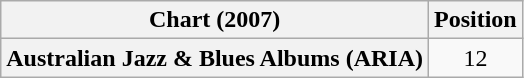<table class="wikitable plainrowheaders" style="text-align:center">
<tr>
<th scope="col">Chart (2007)</th>
<th scope="col">Position</th>
</tr>
<tr>
<th scope="row">Australian Jazz & Blues Albums (ARIA)</th>
<td>12</td>
</tr>
</table>
